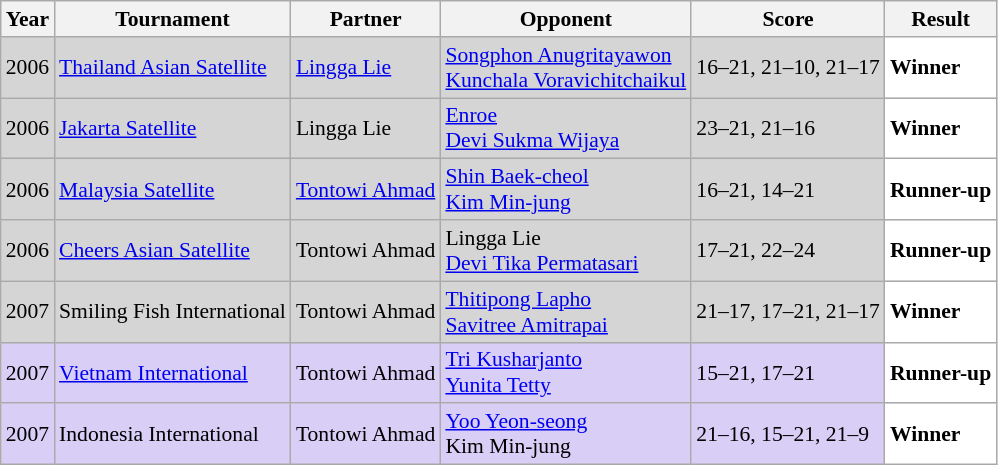<table class="sortable wikitable" style="font-size: 90%;">
<tr>
<th>Year</th>
<th>Tournament</th>
<th>Partner</th>
<th>Opponent</th>
<th>Score</th>
<th>Result</th>
</tr>
<tr style="background:#D5D5D5">
<td align="center">2006</td>
<td align="left"><a href='#'>Thailand Asian Satellite</a></td>
<td align="left"> <a href='#'>Lingga Lie</a></td>
<td align="left"> <a href='#'>Songphon Anugritayawon</a><br> <a href='#'>Kunchala Voravichitchaikul</a></td>
<td align="left">16–21, 21–10, 21–17</td>
<td style="text-align:left; background:white"> <strong>Winner</strong></td>
</tr>
<tr style="background:#D5D5D5">
<td align="center">2006</td>
<td align="left"><a href='#'>Jakarta Satellite</a></td>
<td align="left"> Lingga Lie</td>
<td align="left"> <a href='#'>Enroe</a><br> <a href='#'>Devi Sukma Wijaya</a></td>
<td align="left">23–21, 21–16</td>
<td style="text-align:left; background:white"> <strong>Winner</strong></td>
</tr>
<tr style="background:#D5D5D5">
<td align="center">2006</td>
<td align="left"><a href='#'>Malaysia Satellite</a></td>
<td align="left"> <a href='#'>Tontowi Ahmad</a></td>
<td align="left"> <a href='#'>Shin Baek-cheol</a><br> <a href='#'>Kim Min-jung</a></td>
<td align="left">16–21, 14–21</td>
<td style="text-align:left; background:white"> <strong>Runner-up</strong></td>
</tr>
<tr style="background:#D5D5D5">
<td align="center">2006</td>
<td align="left"><a href='#'>Cheers Asian Satellite</a></td>
<td align="left"> Tontowi Ahmad</td>
<td align="left"> Lingga Lie<br> <a href='#'>Devi Tika Permatasari</a></td>
<td align="left">17–21, 22–24</td>
<td style="text-align:left; background:white"> <strong>Runner-up</strong></td>
</tr>
<tr style="background:#D5D5D5">
<td align="center">2007</td>
<td align="left">Smiling Fish International</td>
<td align="left"> Tontowi Ahmad</td>
<td align="left"> <a href='#'>Thitipong Lapho</a><br> <a href='#'>Savitree Amitrapai</a></td>
<td align="left">21–17, 17–21, 21–17</td>
<td style="text-align:left; background:white"> <strong>Winner</strong></td>
</tr>
<tr style="background:#D8CEF6">
<td align="center">2007</td>
<td align="left"><a href='#'>Vietnam International</a></td>
<td align="left"> Tontowi Ahmad</td>
<td align="left"> <a href='#'>Tri Kusharjanto</a><br> <a href='#'>Yunita Tetty</a></td>
<td align="left">15–21, 17–21</td>
<td style="text-align:left; background:white"> <strong>Runner-up</strong></td>
</tr>
<tr style="background:#D8CEF6">
<td align="center">2007</td>
<td align="left">Indonesia International</td>
<td align="left"> Tontowi Ahmad</td>
<td align="left"> <a href='#'>Yoo Yeon-seong</a><br> Kim Min-jung</td>
<td align="left">21–16, 15–21, 21–9</td>
<td style="text-align:left; background:white"> <strong>Winner</strong></td>
</tr>
</table>
